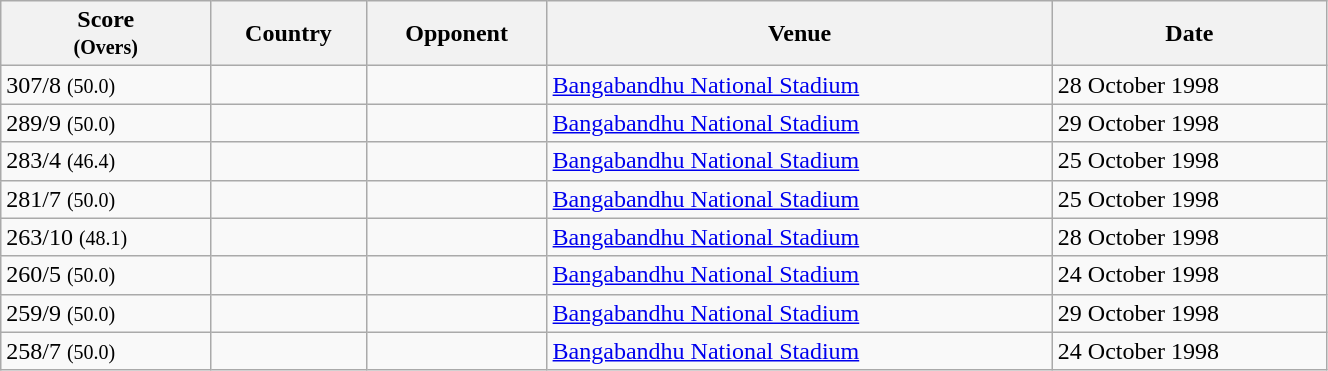<table class="wikitable" style="width:70%;">
<tr>
<th>Score <br><small>(Overs)</small></th>
<th>Country</th>
<th>Opponent</th>
<th>Venue</th>
<th>Date</th>
</tr>
<tr>
<td>307/8 <small>(50.0)</small></td>
<td></td>
<td></td>
<td><a href='#'>Bangabandhu National Stadium</a></td>
<td>28 October 1998</td>
</tr>
<tr>
<td>289/9 <small>(50.0)</small></td>
<td></td>
<td></td>
<td><a href='#'>Bangabandhu National Stadium</a></td>
<td>29 October 1998</td>
</tr>
<tr>
<td>283/4 <small>(46.4)</small></td>
<td></td>
<td></td>
<td><a href='#'>Bangabandhu National Stadium</a></td>
<td>25 October 1998</td>
</tr>
<tr>
<td>281/7 <small>(50.0)</small></td>
<td></td>
<td></td>
<td><a href='#'>Bangabandhu National Stadium</a></td>
<td>25 October 1998</td>
</tr>
<tr>
<td>263/10 <small>(48.1)</small></td>
<td></td>
<td></td>
<td><a href='#'>Bangabandhu National Stadium</a></td>
<td>28 October 1998</td>
</tr>
<tr>
<td>260/5 <small>(50.0)</small></td>
<td></td>
<td></td>
<td><a href='#'>Bangabandhu National Stadium</a></td>
<td>24 October 1998</td>
</tr>
<tr>
<td>259/9 <small>(50.0)</small></td>
<td></td>
<td></td>
<td><a href='#'>Bangabandhu National Stadium</a></td>
<td>29 October 1998</td>
</tr>
<tr>
<td>258/7 <small>(50.0)</small></td>
<td></td>
<td></td>
<td><a href='#'>Bangabandhu National Stadium</a></td>
<td>24 October 1998</td>
</tr>
</table>
